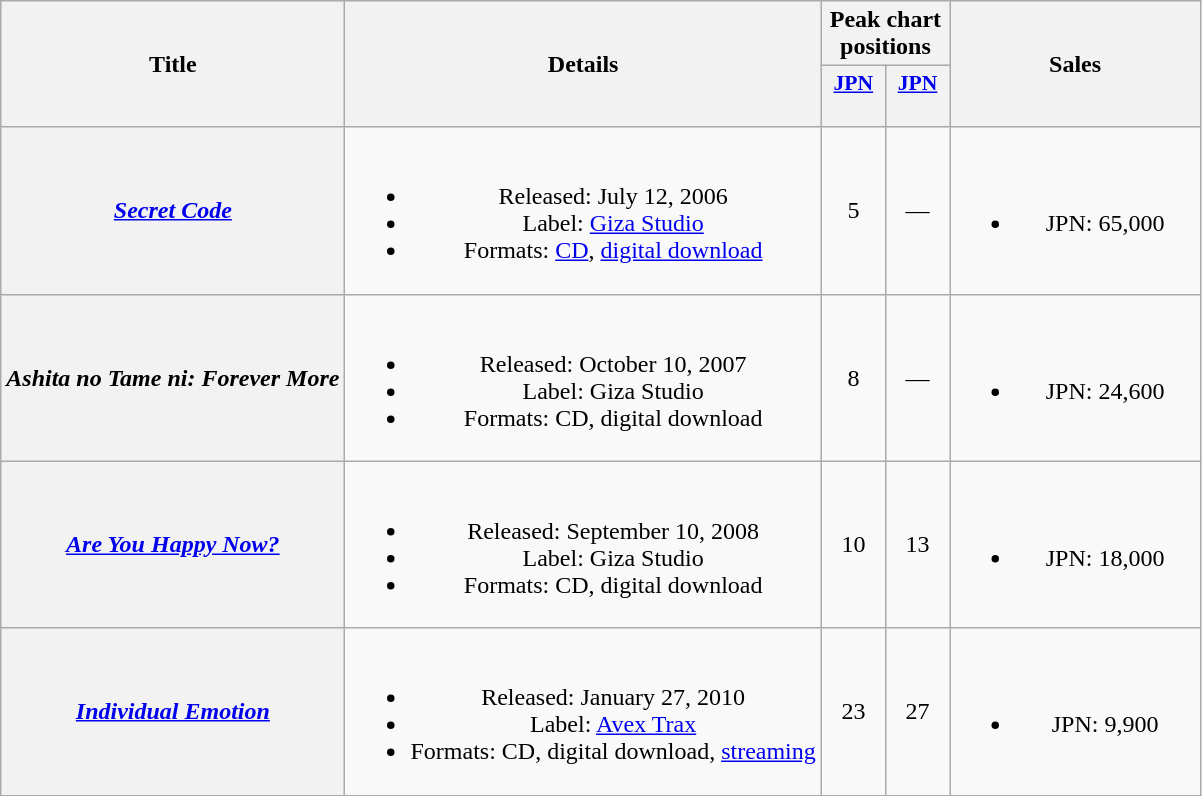<table class="wikitable plainrowheaders" style="text-align:center;">
<tr>
<th scope="col" rowspan="2">Title</th>
<th scope="col" rowspan="2">Details</th>
<th colspan="2" scope="col">Peak chart positions</th>
<th style="width:10em;" rowspan="2">Sales</th>
</tr>
<tr>
<th scope="col" style="width:2.5em;font-size:90%;"><a href='#'>JPN<br></a><br></th>
<th scope="col" style="width:2.5em;font-size:90%;"><a href='#'>JPN<br></a><br></th>
</tr>
<tr>
<th scope="row"><em><a href='#'>Secret Code</a></em></th>
<td><br><ul><li>Released: July 12, 2006</li><li>Label: <a href='#'>Giza Studio</a></li><li>Formats: <a href='#'>CD</a>, <a href='#'>digital download</a></li></ul></td>
<td>5</td>
<td>—</td>
<td><br><ul><li>JPN: 65,000</li></ul></td>
</tr>
<tr>
<th scope="row"><em>Ashita no Tame ni: Forever More</em></th>
<td><br><ul><li>Released: October 10, 2007</li><li>Label: Giza Studio</li><li>Formats: CD, digital download</li></ul></td>
<td>8</td>
<td>—</td>
<td><br><ul><li>JPN: 24,600</li></ul></td>
</tr>
<tr>
<th scope="row"><em><a href='#'>Are You Happy Now?</a></em></th>
<td><br><ul><li>Released: September 10, 2008</li><li>Label: Giza Studio</li><li>Formats: CD, digital download</li></ul></td>
<td>10</td>
<td>13</td>
<td><br><ul><li>JPN: 18,000</li></ul></td>
</tr>
<tr>
<th scope="row"><em><a href='#'>Individual Emotion</a></em></th>
<td><br><ul><li>Released: January 27, 2010</li><li>Label: <a href='#'>Avex Trax</a></li><li>Formats: CD, digital download, <a href='#'>streaming</a></li></ul></td>
<td>23</td>
<td>27</td>
<td><br><ul><li>JPN: 9,900</li></ul></td>
</tr>
<tr>
</tr>
</table>
